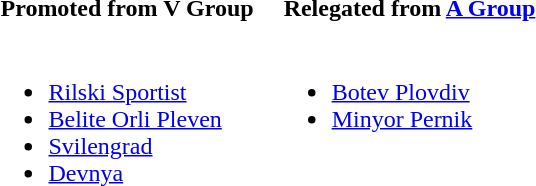<table>
<tr>
<th>  <strong>Promoted from V Group</strong>  </th>
<th>  <strong>Relegated from <a href='#'>A Group</a></strong>  </th>
</tr>
<tr style = "vertical-align: top;">
<td><br><ul><li><a href='#'>Rilski Sportist</a></li><li><a href='#'>Belite Orli Pleven</a></li><li><a href='#'>Svilengrad</a></li><li><a href='#'>Devnya</a></li></ul></td>
<td><br><ul><li><a href='#'>Botev Plovdiv</a></li><li><a href='#'>Minyor Pernik</a></li></ul></td>
</tr>
</table>
